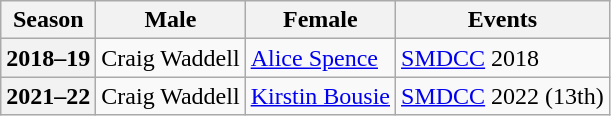<table class="wikitable">
<tr>
<th scope="col">Season</th>
<th scope="col">Male</th>
<th scope="col">Female</th>
<th scope="col">Events</th>
</tr>
<tr>
<th scope="row">2018–19</th>
<td>Craig Waddell</td>
<td><a href='#'>Alice Spence</a></td>
<td><a href='#'>SMDCC</a> 2018 </td>
</tr>
<tr>
<th scope="row">2021–22</th>
<td>Craig Waddell</td>
<td><a href='#'>Kirstin Bousie</a></td>
<td><a href='#'>SMDCC</a> 2022 (13th)</td>
</tr>
</table>
